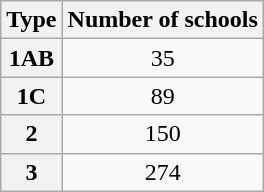<table class="wikitable" style="text-align: center;">
<tr>
<th>Type</th>
<th>Number of schools</th>
</tr>
<tr>
<th>1AB</th>
<td>35</td>
</tr>
<tr>
<th>1C</th>
<td>89</td>
</tr>
<tr>
<th>2</th>
<td>150</td>
</tr>
<tr>
<th>3</th>
<td>274</td>
</tr>
</table>
